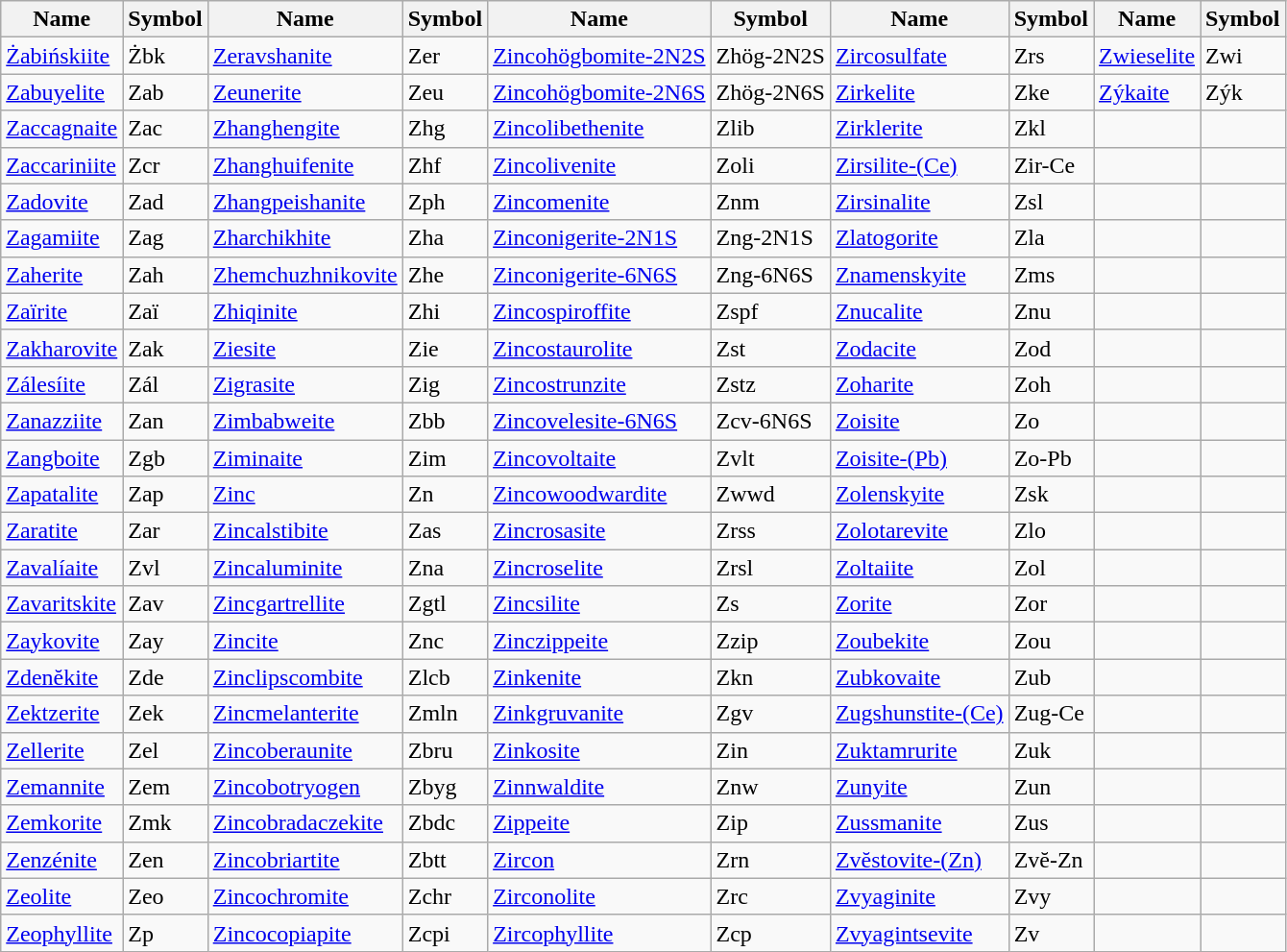<table class="wikitable">
<tr>
<th>Name</th>
<th>Symbol</th>
<th>Name</th>
<th>Symbol</th>
<th>Name</th>
<th>Symbol</th>
<th>Name</th>
<th>Symbol</th>
<th>Name</th>
<th>Symbol</th>
</tr>
<tr>
<td><a href='#'>Żabińskiite</a></td>
<td>Żbk</td>
<td><a href='#'>Zeravshanite</a></td>
<td>Zer</td>
<td><a href='#'>Zincohögbomite-2N2S</a></td>
<td>Zhög-2N2S</td>
<td><a href='#'>Zircosulfate</a></td>
<td>Zrs</td>
<td><a href='#'>Zwieselite</a></td>
<td>Zwi</td>
</tr>
<tr>
<td><a href='#'>Zabuyelite</a></td>
<td>Zab</td>
<td><a href='#'>Zeunerite</a></td>
<td>Zeu</td>
<td><a href='#'>Zincohögbomite-2N6S</a></td>
<td>Zhög-2N6S</td>
<td><a href='#'>Zirkelite</a></td>
<td>Zke</td>
<td><a href='#'>Zýkaite</a></td>
<td>Zýk</td>
</tr>
<tr>
<td><a href='#'>Zaccagnaite</a></td>
<td>Zac</td>
<td><a href='#'>Zhanghengite</a></td>
<td>Zhg</td>
<td><a href='#'>Zincolibethenite</a></td>
<td>Zlib</td>
<td><a href='#'>Zirklerite</a></td>
<td>Zkl</td>
<td></td>
<td></td>
</tr>
<tr>
<td><a href='#'>Zaccariniite</a></td>
<td>Zcr</td>
<td><a href='#'>Zhanghuifenite</a></td>
<td>Zhf</td>
<td><a href='#'>Zincolivenite</a></td>
<td>Zoli</td>
<td><a href='#'>Zirsilite-(Ce)</a></td>
<td>Zir-Ce</td>
<td></td>
<td></td>
</tr>
<tr>
<td><a href='#'>Zadovite</a></td>
<td>Zad</td>
<td><a href='#'>Zhangpeishanite</a></td>
<td>Zph</td>
<td><a href='#'>Zincomenite</a></td>
<td>Znm</td>
<td><a href='#'>Zirsinalite</a></td>
<td>Zsl</td>
<td></td>
<td></td>
</tr>
<tr>
<td><a href='#'>Zagamiite</a></td>
<td>Zag</td>
<td><a href='#'>Zharchikhite</a></td>
<td>Zha</td>
<td><a href='#'>Zinconigerite-2N1S</a></td>
<td>Zng-2N1S</td>
<td><a href='#'>Zlatogorite</a></td>
<td>Zla</td>
<td></td>
<td></td>
</tr>
<tr>
<td><a href='#'>Zaherite</a></td>
<td>Zah</td>
<td><a href='#'>Zhemchuzhnikovite</a></td>
<td>Zhe</td>
<td><a href='#'>Zinconigerite-6N6S</a></td>
<td>Zng-6N6S</td>
<td><a href='#'>Znamenskyite</a></td>
<td>Zms</td>
<td></td>
<td></td>
</tr>
<tr>
<td><a href='#'>Zaïrite</a></td>
<td>Zaï</td>
<td><a href='#'>Zhiqinite</a></td>
<td>Zhi</td>
<td><a href='#'>Zincospiroffite</a></td>
<td>Zspf</td>
<td><a href='#'>Znucalite</a></td>
<td>Znu</td>
<td></td>
<td></td>
</tr>
<tr>
<td><a href='#'>Zakharovite</a></td>
<td>Zak</td>
<td><a href='#'>Ziesite</a></td>
<td>Zie</td>
<td><a href='#'>Zincostaurolite</a></td>
<td>Zst</td>
<td><a href='#'>Zodacite</a></td>
<td>Zod</td>
<td></td>
<td></td>
</tr>
<tr>
<td><a href='#'>Zálesíite</a></td>
<td>Zál</td>
<td><a href='#'>Zigrasite</a></td>
<td>Zig</td>
<td><a href='#'>Zincostrunzite</a></td>
<td>Zstz</td>
<td><a href='#'>Zoharite</a></td>
<td>Zoh</td>
<td></td>
<td></td>
</tr>
<tr>
<td><a href='#'>Zanazziite</a></td>
<td>Zan</td>
<td><a href='#'>Zimbabweite</a></td>
<td>Zbb</td>
<td><a href='#'>Zincovelesite-6N6S</a></td>
<td>Zcv-6N6S</td>
<td><a href='#'>Zoisite</a></td>
<td>Zo</td>
<td></td>
<td></td>
</tr>
<tr>
<td><a href='#'>Zangboite</a></td>
<td>Zgb</td>
<td><a href='#'>Ziminaite</a></td>
<td>Zim</td>
<td><a href='#'>Zincovoltaite</a></td>
<td>Zvlt</td>
<td><a href='#'>Zoisite-(Pb)</a></td>
<td>Zo-Pb</td>
<td></td>
<td></td>
</tr>
<tr>
<td><a href='#'>Zapatalite</a></td>
<td>Zap</td>
<td><a href='#'>Zinc</a></td>
<td>Zn</td>
<td><a href='#'>Zincowoodwardite</a></td>
<td>Zwwd</td>
<td><a href='#'>Zolenskyite</a></td>
<td>Zsk</td>
<td></td>
<td></td>
</tr>
<tr>
<td><a href='#'>Zaratite</a></td>
<td>Zar</td>
<td><a href='#'>Zincalstibite</a></td>
<td>Zas</td>
<td><a href='#'>Zincrosasite</a></td>
<td>Zrss</td>
<td><a href='#'>Zolotarevite</a></td>
<td>Zlo</td>
<td></td>
<td></td>
</tr>
<tr>
<td><a href='#'>Zavalíaite</a></td>
<td>Zvl</td>
<td><a href='#'>Zincaluminite</a></td>
<td>Zna</td>
<td><a href='#'>Zincroselite</a></td>
<td>Zrsl</td>
<td><a href='#'>Zoltaiite</a></td>
<td>Zol</td>
<td></td>
<td></td>
</tr>
<tr>
<td><a href='#'>Zavaritskite</a></td>
<td>Zav</td>
<td><a href='#'>Zincgartrellite</a></td>
<td>Zgtl</td>
<td><a href='#'>Zincsilite</a></td>
<td>Zs</td>
<td><a href='#'>Zorite</a></td>
<td>Zor</td>
<td></td>
<td></td>
</tr>
<tr>
<td><a href='#'>Zaykovite</a></td>
<td>Zay</td>
<td><a href='#'>Zincite</a></td>
<td>Znc</td>
<td><a href='#'>Zinczippeite</a></td>
<td>Zzip</td>
<td><a href='#'>Zoubekite</a></td>
<td>Zou</td>
<td></td>
<td></td>
</tr>
<tr>
<td><a href='#'>Zdenĕkite</a></td>
<td>Zde</td>
<td><a href='#'>Zinclipscombite</a></td>
<td>Zlcb</td>
<td><a href='#'>Zinkenite</a></td>
<td>Zkn</td>
<td><a href='#'>Zubkovaite</a></td>
<td>Zub</td>
<td></td>
<td></td>
</tr>
<tr>
<td><a href='#'>Zektzerite</a></td>
<td>Zek</td>
<td><a href='#'>Zincmelanterite</a></td>
<td>Zmln</td>
<td><a href='#'>Zinkgruvanite</a></td>
<td>Zgv</td>
<td><a href='#'>Zugshunstite-(Ce)</a></td>
<td>Zug-Ce</td>
<td></td>
<td></td>
</tr>
<tr>
<td><a href='#'>Zellerite</a></td>
<td>Zel</td>
<td><a href='#'>Zincoberaunite</a></td>
<td>Zbru</td>
<td><a href='#'>Zinkosite</a></td>
<td>Zin</td>
<td><a href='#'>Zuktamrurite</a></td>
<td>Zuk</td>
<td></td>
<td></td>
</tr>
<tr>
<td><a href='#'>Zemannite</a></td>
<td>Zem</td>
<td><a href='#'>Zincobotryogen</a></td>
<td>Zbyg</td>
<td><a href='#'>Zinnwaldite</a></td>
<td>Znw</td>
<td><a href='#'>Zunyite</a></td>
<td>Zun</td>
<td></td>
<td></td>
</tr>
<tr>
<td><a href='#'>Zemkorite</a></td>
<td>Zmk</td>
<td><a href='#'>Zincobradaczekite</a></td>
<td>Zbdc</td>
<td><a href='#'>Zippeite</a></td>
<td>Zip</td>
<td><a href='#'>Zussmanite</a></td>
<td>Zus</td>
<td></td>
<td></td>
</tr>
<tr>
<td><a href='#'>Zenzénite</a></td>
<td>Zen</td>
<td><a href='#'>Zincobriartite</a></td>
<td>Zbtt</td>
<td><a href='#'>Zircon</a></td>
<td>Zrn</td>
<td><a href='#'>Zvĕstovite-(Zn)</a></td>
<td>Zvĕ-Zn</td>
<td></td>
<td></td>
</tr>
<tr>
<td><a href='#'>Zeolite</a></td>
<td>Zeo</td>
<td><a href='#'>Zincochromite</a></td>
<td>Zchr</td>
<td><a href='#'>Zirconolite</a></td>
<td>Zrc</td>
<td><a href='#'>Zvyaginite</a></td>
<td>Zvy</td>
<td></td>
<td></td>
</tr>
<tr>
<td><a href='#'>Zeophyllite</a></td>
<td>Zp</td>
<td><a href='#'>Zincocopiapite</a></td>
<td>Zcpi</td>
<td><a href='#'>Zircophyllite</a></td>
<td>Zcp</td>
<td><a href='#'>Zvyagintsevite</a></td>
<td>Zv</td>
<td></td>
<td></td>
</tr>
</table>
